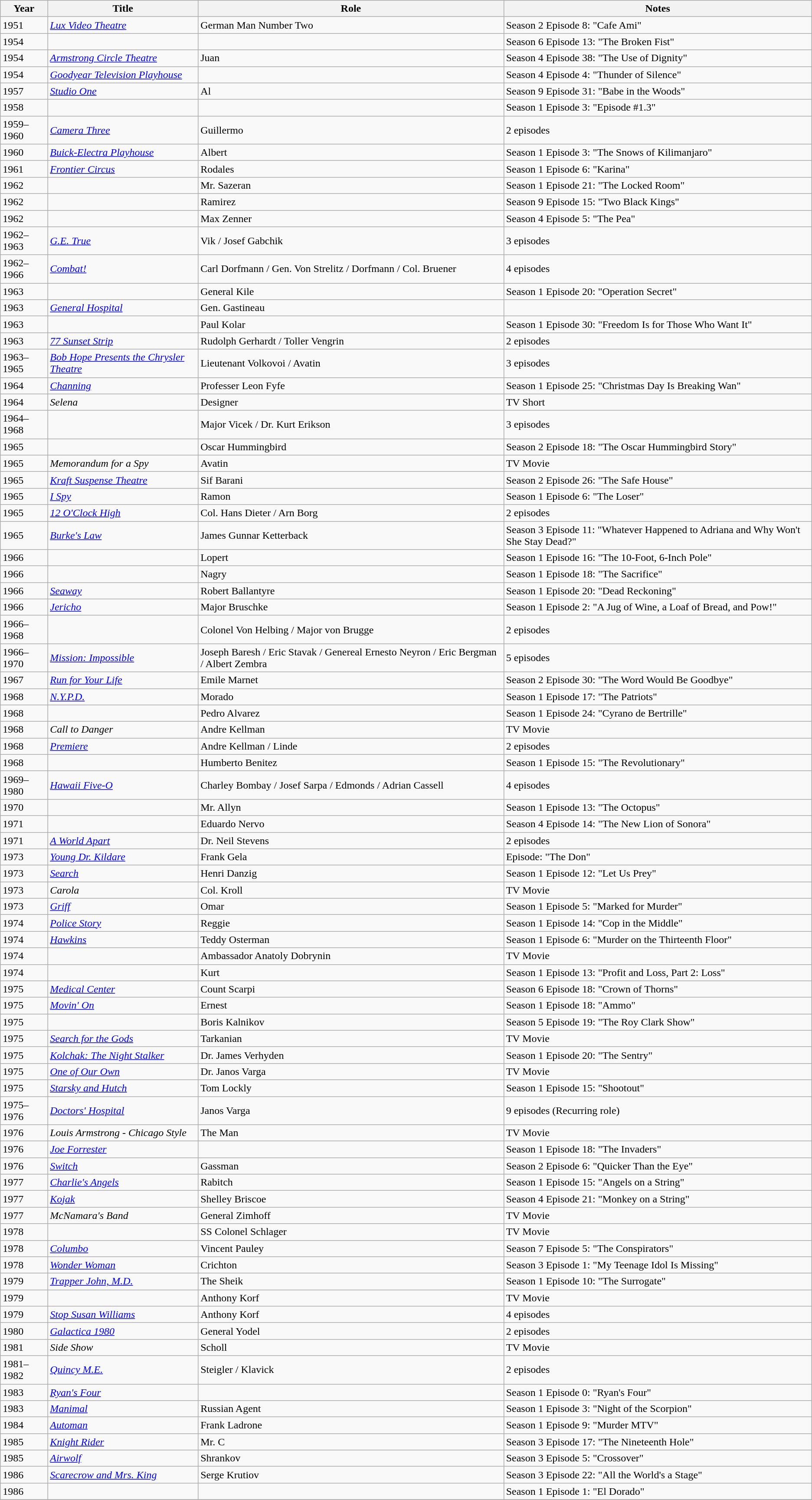<table class="wikitable sortable">
<tr>
<th>Year</th>
<th>Title</th>
<th>Role</th>
<th class="unsortable">Notes</th>
</tr>
<tr>
<td>1951</td>
<td><em><a href='#'>Lux Video Theatre</a></em></td>
<td>German Man Number Two</td>
<td>Season 2 Episode 8: "Cafe Ami"</td>
</tr>
<tr>
<td>1954</td>
<td><em></em></td>
<td></td>
<td>Season 6 Episode 13: "The Broken Fist"</td>
</tr>
<tr>
<td>1954</td>
<td><em><a href='#'>Armstrong Circle Theatre</a></em></td>
<td>Juan</td>
<td>Season 4 Episode 38: "The Use of Dignity"</td>
</tr>
<tr>
<td>1954</td>
<td><em><a href='#'>Goodyear Television Playhouse</a></em></td>
<td></td>
<td>Season 4 Episode 4: "Thunder of Silence"</td>
</tr>
<tr>
<td>1957</td>
<td><em><a href='#'>Studio One</a></em></td>
<td>Al</td>
<td>Season 9 Episode 31: "Babe in the Woods"</td>
</tr>
<tr>
<td>1958</td>
<td><em></em></td>
<td></td>
<td>Season 1 Episode 3: "Episode #1.3"</td>
</tr>
<tr>
<td>1959–1960</td>
<td><em><a href='#'>Camera Three</a></em></td>
<td>Guillermo</td>
<td>2 episodes</td>
</tr>
<tr>
<td>1960</td>
<td><em><a href='#'>Buick-Electra Playhouse</a></em></td>
<td>Albert</td>
<td>Season 1 Episode 3: "The Snows of Kilimanjaro"</td>
</tr>
<tr>
<td>1961</td>
<td><em><a href='#'>Frontier Circus</a></em></td>
<td>Rodales</td>
<td>Season 1 Episode 6: "Karina"</td>
</tr>
<tr>
<td>1962</td>
<td><em></em></td>
<td>Mr. Sazeran</td>
<td>Season 1 Episode 21: "The Locked Room"</td>
</tr>
<tr>
<td>1962</td>
<td><em></em></td>
<td>Ramirez</td>
<td>Season 9 Episode 15: "Two Black Kings"</td>
</tr>
<tr>
<td>1962</td>
<td><em></em></td>
<td>Max Zenner</td>
<td>Season 4 Episode 5: "The Pea"</td>
</tr>
<tr>
<td>1962–1963</td>
<td><em><a href='#'>G.E. True</a></em></td>
<td>Vik / Josef Gabchik</td>
<td>3 episodes</td>
</tr>
<tr>
<td>1962–1966</td>
<td><em><a href='#'>Combat!</a></em></td>
<td>Carl Dorfmann / Gen. Von Strelitz / Dorfmann / Col. Bruener</td>
<td>4 episodes</td>
</tr>
<tr>
<td>1963</td>
<td><em></em></td>
<td>General Kile</td>
<td>Season 1 Episode 20: "Operation Secret"</td>
</tr>
<tr>
<td>1963</td>
<td><em><a href='#'>General Hospital</a></em></td>
<td>Gen. Gastineau</td>
<td></td>
</tr>
<tr>
<td>1963</td>
<td><em></em></td>
<td>Paul Kolar</td>
<td>Season 1 Episode 30: "Freedom Is for Those Who Want It"</td>
</tr>
<tr>
<td>1963</td>
<td><em><a href='#'>77 Sunset Strip</a></em></td>
<td>Rudolph Gerhardt / Toller Vengrin</td>
<td>2 episodes</td>
</tr>
<tr>
<td>1963–1965</td>
<td><em><a href='#'>Bob Hope Presents the Chrysler Theatre</a></em></td>
<td>Lieutenant Volkovoi / Avatin</td>
<td>3 episodes</td>
</tr>
<tr>
<td>1964</td>
<td><em><a href='#'>Channing</a></em></td>
<td>Professer Leon Fyfe</td>
<td>Season 1 Episode 25: "Christmas Day Is Breaking Wan"</td>
</tr>
<tr>
<td>1964</td>
<td><em>Selena</em></td>
<td>Designer</td>
<td>TV Short</td>
</tr>
<tr>
<td>1964–1968</td>
<td><em></em></td>
<td>Major Vicek / Dr. Kurt Erikson</td>
<td>3 episodes</td>
</tr>
<tr>
<td>1965</td>
<td><em></em></td>
<td>Oscar Hummingbird</td>
<td>Season 2 Episode 18: "The Oscar Hummingbird Story"</td>
</tr>
<tr>
<td>1965</td>
<td><em>Memorandum for a Spy</em></td>
<td>Avatin</td>
<td>TV Movie</td>
</tr>
<tr>
<td>1965</td>
<td><em><a href='#'>Kraft Suspense Theatre</a></em></td>
<td>Sif Barani</td>
<td>Season 2 Episode 26: "The Safe House"</td>
</tr>
<tr>
<td>1965</td>
<td><em><a href='#'>I Spy</a></em></td>
<td>Ramon</td>
<td>Season 1 Episode 6: "The Loser"</td>
</tr>
<tr>
<td>1965</td>
<td><em><a href='#'>12 O'Clock High</a></em></td>
<td>Col. Hans Dieter / Arn Borg</td>
<td>2 episodes</td>
</tr>
<tr>
<td>1965</td>
<td><em><a href='#'>Burke's Law</a></em></td>
<td>James Gunnar Ketterback</td>
<td>Season 3 Episode 11: "Whatever Happened to Adriana and Why Won't She Stay Dead?"</td>
</tr>
<tr>
<td>1966</td>
<td><em></em></td>
<td>Lopert</td>
<td>Season 1 Episode 16: "The 10-Foot, 6-Inch Pole"</td>
</tr>
<tr>
<td>1966</td>
<td><em></em></td>
<td>Nagry</td>
<td>Season 1 Episode 18: "The Sacrifice"</td>
</tr>
<tr>
<td>1966</td>
<td><em><a href='#'>Seaway</a></em></td>
<td>Robert Ballantyre</td>
<td>Season 1 Episode 20: "Dead Reckoning"</td>
</tr>
<tr>
<td>1966</td>
<td><em><a href='#'>Jericho</a></em></td>
<td>Major Bruschke</td>
<td>Season 1 Episode 2: "A Jug of Wine, a Loaf of Bread, and Pow!"</td>
</tr>
<tr>
<td>1966–1968</td>
<td><em></em></td>
<td>Colonel Von Helbing / Major von Brugge</td>
<td>2 episodes</td>
</tr>
<tr>
<td>1966–1970</td>
<td><em><a href='#'>Mission: Impossible</a></em></td>
<td>Joseph Baresh / Eric Stavak / Genereal Ernesto Neyron / Eric Bergman / Albert Zembra</td>
<td>5 episodes</td>
</tr>
<tr>
<td>1967</td>
<td><em><a href='#'>Run for Your Life</a></em></td>
<td>Emile Marnet</td>
<td>Season 2 Episode 30: "The Word Would Be Goodbye"</td>
</tr>
<tr>
<td>1968</td>
<td><em><a href='#'>N.Y.P.D.</a></em></td>
<td>Morado</td>
<td>Season 1 Episode 17: "The Patriots"</td>
</tr>
<tr>
<td>1968</td>
<td><em></em></td>
<td>Pedro Alvarez</td>
<td>Season 1 Episode 24: "Cyrano de Bertrille"</td>
</tr>
<tr>
<td>1968</td>
<td><em>Call to Danger</em></td>
<td>Andre Kellman</td>
<td>TV Movie</td>
</tr>
<tr>
<td>1968</td>
<td><em><a href='#'>Premiere</a></em></td>
<td>Andre Kellman / Linde</td>
<td>2 episodes</td>
</tr>
<tr>
<td>1968</td>
<td><em></em></td>
<td>Humberto Benitez</td>
<td>Season 1 Episode 15: "The Revolutionary"</td>
</tr>
<tr>
<td>1969–1980</td>
<td><em><a href='#'>Hawaii Five-O</a></em></td>
<td>Charley Bombay / Josef Sarpa / Edmonds / Adrian Cassell</td>
<td>4 episodes</td>
</tr>
<tr>
<td>1970</td>
<td><em></em></td>
<td>Mr. Allyn</td>
<td>Season 1 Episode 13: "The Octopus"</td>
</tr>
<tr>
<td>1971</td>
<td><em></em></td>
<td>Eduardo Nervo</td>
<td>Season 4 Episode 14: "The New Lion of Sonora"</td>
</tr>
<tr>
<td>1971</td>
<td><em><a href='#'>A World Apart</a></em></td>
<td>Dr. Neil Stevens</td>
<td>2 episodes</td>
</tr>
<tr>
<td>1973</td>
<td><em><a href='#'>Young Dr. Kildare</a></em></td>
<td>Frank Gela</td>
<td>Episode: "The Don"</td>
</tr>
<tr>
<td>1973</td>
<td><em><a href='#'>Search</a></em></td>
<td>Henri Danzig</td>
<td>Season 1 Episode 12: "Let Us Prey"</td>
</tr>
<tr>
<td>1973</td>
<td><em>Carola</em></td>
<td>Col. Kroll</td>
<td>TV Movie</td>
</tr>
<tr>
<td>1973</td>
<td><em><a href='#'>Griff</a></em></td>
<td>Omar</td>
<td>Season 1 Episode 5: "Marked for Murder"</td>
</tr>
<tr>
<td>1974</td>
<td><em><a href='#'>Police Story</a></em></td>
<td>Reggie</td>
<td>Season 1 Episode 14: "Cop in the Middle"</td>
</tr>
<tr>
<td>1974</td>
<td><em><a href='#'>Hawkins</a></em></td>
<td>Teddy Osterman</td>
<td>Season 1 Episode 6: "Murder on the Thirteenth Floor"</td>
</tr>
<tr>
<td>1974</td>
<td><em></em></td>
<td>Ambassador Anatoly Dobrynin</td>
<td>TV Movie</td>
</tr>
<tr>
<td>1974</td>
<td><em></em></td>
<td>Kurt</td>
<td>Season 1 Episode 13: "Profit and Loss, Part 2: Loss"</td>
</tr>
<tr>
<td>1975</td>
<td><em><a href='#'>Medical Center</a></em></td>
<td>Count Scarpi</td>
<td>Season 6 Episode 18: "Crown of Thorns"</td>
</tr>
<tr>
<td>1975</td>
<td><em><a href='#'>Movin' On</a></em></td>
<td>Ernest</td>
<td>Season 1 Episode 18: "Ammo"</td>
</tr>
<tr>
<td>1975</td>
<td><em></em></td>
<td>Boris Kalnikov</td>
<td>Season 5 Episode 19: "The Roy Clark Show"</td>
</tr>
<tr>
<td>1975</td>
<td><em><a href='#'>Search for the Gods</a></em></td>
<td>Tarkanian</td>
<td>TV Movie</td>
</tr>
<tr>
<td>1975</td>
<td><em><a href='#'>Kolchak: The Night Stalker</a></em></td>
<td>Dr. James Verhyden</td>
<td>Season 1 Episode 20: "The Sentry"</td>
</tr>
<tr>
<td>1975</td>
<td><em><a href='#'>One of Our Own</a></em></td>
<td>Dr. Janos Varga</td>
<td>TV Movie</td>
</tr>
<tr>
<td>1975</td>
<td><em><a href='#'>Starsky and Hutch</a></em></td>
<td>Tom Lockly</td>
<td>Season 1 Episode 15: "Shootout"</td>
</tr>
<tr>
<td>1975–1976</td>
<td><em><a href='#'>Doctors' Hospital</a></em></td>
<td>Janos Varga</td>
<td>9 episodes (Recurring role)</td>
</tr>
<tr>
<td>1976</td>
<td><em>Louis Armstrong - Chicago Style</em></td>
<td>The Man</td>
<td>TV Movie</td>
</tr>
<tr>
<td>1976</td>
<td><em><a href='#'>Joe Forrester</a></em></td>
<td></td>
<td>Season 1 Episode 18: "The Invaders"</td>
</tr>
<tr>
<td>1976</td>
<td><em><a href='#'>Switch</a></em></td>
<td>Gassman</td>
<td>Season 2 Episode 6: "Quicker Than the Eye"</td>
</tr>
<tr>
<td>1977</td>
<td><em><a href='#'>Charlie's Angels</a></em></td>
<td>Rabitch</td>
<td>Season 1 Episode 15: "Angels on a String"</td>
</tr>
<tr>
<td>1977</td>
<td><em><a href='#'>Kojak</a></em></td>
<td>Shelley Briscoe</td>
<td>Season 4 Episode 21: "Monkey on a String"</td>
</tr>
<tr>
<td>1977</td>
<td><em>McNamara's Band</em></td>
<td>General Zimhoff</td>
<td>TV Movie</td>
</tr>
<tr>
<td>1978</td>
<td><em></em></td>
<td>SS Colonel Schlager</td>
<td>TV Movie</td>
</tr>
<tr>
<td>1978</td>
<td><em><a href='#'>Columbo</a></em></td>
<td>Vincent Pauley</td>
<td>Season 7 Episode 5: "The Conspirators"</td>
</tr>
<tr>
<td>1978</td>
<td><em><a href='#'>Wonder Woman</a></em></td>
<td>Crichton</td>
<td>Season 3 Episode 1: "My Teenage Idol Is Missing"</td>
</tr>
<tr>
<td>1979</td>
<td><em><a href='#'>Trapper John, M.D.</a></em></td>
<td>The Sheik</td>
<td>Season 1 Episode 10: "The Surrogate"</td>
</tr>
<tr>
<td>1979</td>
<td><em></em></td>
<td>Anthony Korf</td>
<td>TV Movie</td>
</tr>
<tr>
<td>1979</td>
<td><em><a href='#'>Stop Susan Williams</a></em></td>
<td>Anthony Korf</td>
<td>4 episodes</td>
</tr>
<tr>
<td>1980</td>
<td><em><a href='#'>Galactica 1980</a></em></td>
<td>General Yodel</td>
<td>2 episodes</td>
</tr>
<tr>
<td>1981</td>
<td><em>Side Show</em></td>
<td>Scholl</td>
<td>TV Movie</td>
</tr>
<tr>
<td>1981–1982</td>
<td><em><a href='#'>Quincy M.E.</a></em></td>
<td>Steigler / Klavick</td>
<td>2 episodes</td>
</tr>
<tr>
<td>1983</td>
<td><em><a href='#'>Ryan's Four</a></em></td>
<td></td>
<td>Season 1 Episode 0: "Ryan's Four"</td>
</tr>
<tr>
<td>1983</td>
<td><em><a href='#'>Manimal</a></em></td>
<td>Russian Agent</td>
<td>Season 1 Episode 3: "Night of the Scorpion"</td>
</tr>
<tr>
<td>1984</td>
<td><em><a href='#'>Automan</a></em></td>
<td>Frank Ladrone</td>
<td>Season 1 Episode 9: "Murder MTV"</td>
</tr>
<tr>
<td>1985</td>
<td><em><a href='#'>Knight Rider</a></em></td>
<td>Mr. C</td>
<td>Season 3 Episode 17: "The Nineteenth Hole"</td>
</tr>
<tr>
<td>1985</td>
<td><em><a href='#'>Airwolf</a></em></td>
<td>Shrankov</td>
<td>Season 3 Episode 5: "Crossover"</td>
</tr>
<tr>
<td>1986</td>
<td><em><a href='#'>Scarecrow and Mrs. King</a></em></td>
<td>Serge Krutiov</td>
<td>Season 3 Episode 22: "All the World's a Stage"</td>
</tr>
<tr>
<td>1986</td>
<td><em></em></td>
<td></td>
<td>Season 1 Episode 1: "El Dorado"</td>
</tr>
<tr>
</tr>
</table>
